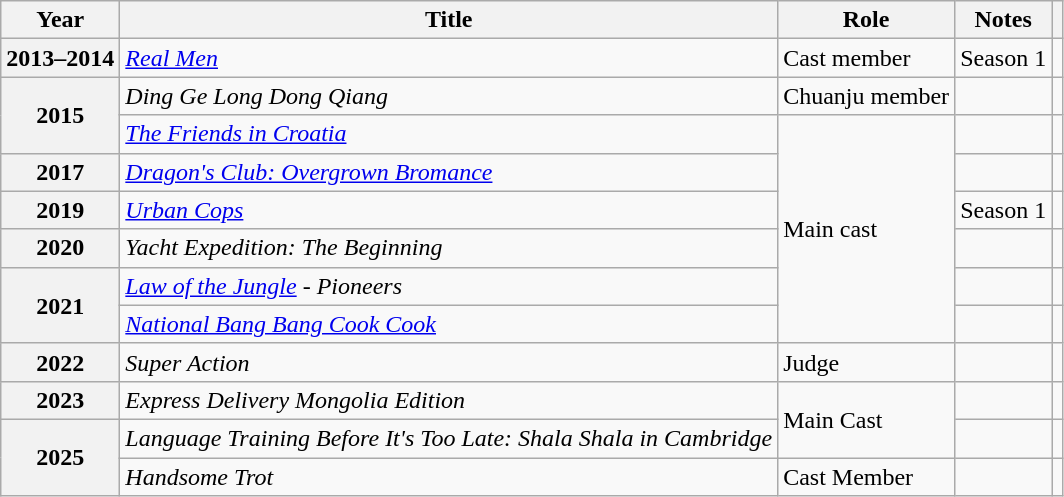<table class="wikitable plainrowheaders sortable">
<tr>
<th scope="col">Year</th>
<th scope="col">Title</th>
<th scope="col">Role</th>
<th scope="col" class="unsortable">Notes</th>
<th scope="col" class="unsortable"></th>
</tr>
<tr>
<th scope="row">2013–2014</th>
<td><em><a href='#'>Real Men</a></em></td>
<td>Cast member</td>
<td>Season 1</td>
<td></td>
</tr>
<tr>
<th scope="row" rowspan="2">2015</th>
<td><em>Ding Ge Long Dong Qiang</em></td>
<td>Chuanju member</td>
<td></td>
<td></td>
</tr>
<tr>
<td><em><a href='#'>The Friends in Croatia</a></em></td>
<td rowspan="6">Main cast</td>
<td></td>
<td style="text-align:center"></td>
</tr>
<tr>
<th scope="row">2017</th>
<td><em><a href='#'>Dragon's Club: Overgrown Bromance</a></em></td>
<td></td>
<td style="text-align:center"></td>
</tr>
<tr>
<th scope="row">2019</th>
<td><em><a href='#'>Urban Cops</a></em></td>
<td>Season 1</td>
<td style="text-align:center"></td>
</tr>
<tr>
<th scope="row">2020</th>
<td><em>Yacht Expedition: The Beginning</em></td>
<td></td>
<td style="text-align:center"></td>
</tr>
<tr>
<th scope="row" rowspan="2">2021</th>
<td><em><a href='#'>Law of the Jungle</a> - Pioneers</em></td>
<td></td>
<td style="text-align:center"></td>
</tr>
<tr>
<td><em><a href='#'>National Bang Bang Cook Cook</a></em></td>
<td></td>
<td style="text-align:center"></td>
</tr>
<tr>
<th scope="row">2022</th>
<td><em>Super Action</em></td>
<td>Judge</td>
<td></td>
<td style="text-align:center"></td>
</tr>
<tr>
<th scope="row">2023</th>
<td><em>Express Delivery Mongolia Edition</em></td>
<td rowspan="2">Main Cast</td>
<td></td>
<td style="text-align:center"></td>
</tr>
<tr>
<th scope="row" rowspan="2">2025</th>
<td><em>Language Training Before It's Too Late: Shala Shala in Cambridge</em></td>
<td></td>
<td style="text-align:center"></td>
</tr>
<tr>
<td><em>Handsome Trot</em></td>
<td rowspan="1">Cast Member</td>
<td></td>
<td style="text-align:center"></td>
</tr>
</table>
